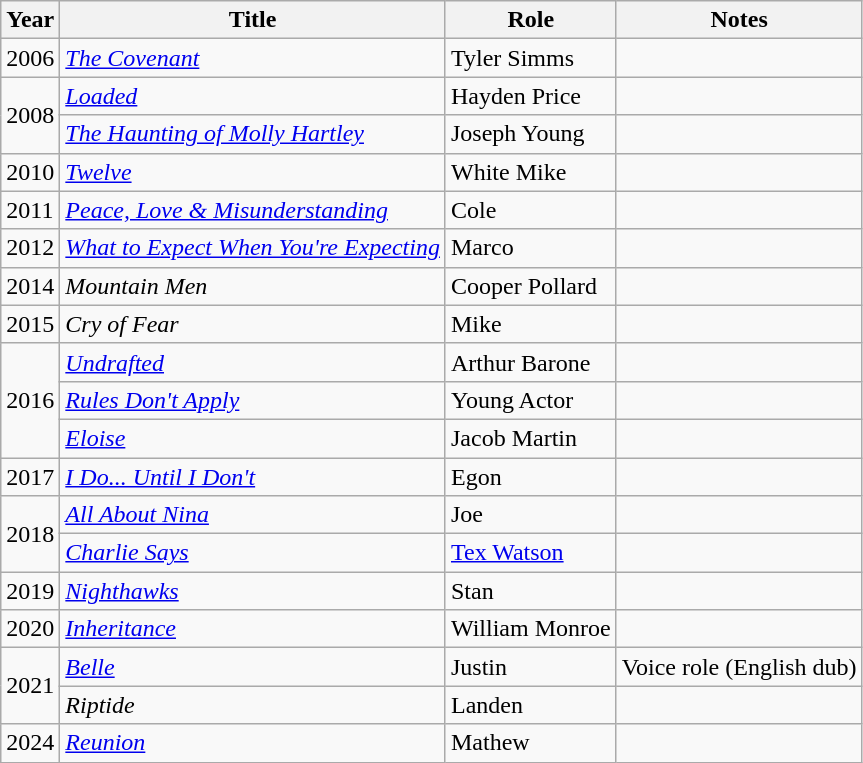<table class="wikitable sortable">
<tr>
<th>Year</th>
<th>Title</th>
<th>Role</th>
<th class="unsortable">Notes</th>
</tr>
<tr>
<td>2006</td>
<td data-sort-value="Covenant, The"><em><a href='#'>The Covenant</a></em></td>
<td>Tyler Simms</td>
<td></td>
</tr>
<tr>
<td rowspan="2">2008</td>
<td><em><a href='#'>Loaded</a></em></td>
<td>Hayden Price</td>
<td></td>
</tr>
<tr>
<td data-sort-value="Haunting of Molly Hartley, The"><em><a href='#'>The Haunting of Molly Hartley</a></em></td>
<td>Joseph Young</td>
<td></td>
</tr>
<tr>
<td>2010</td>
<td><em><a href='#'>Twelve</a></em></td>
<td>White Mike</td>
<td></td>
</tr>
<tr>
<td>2011</td>
<td><em><a href='#'>Peace, Love & Misunderstanding</a></em></td>
<td>Cole</td>
<td></td>
</tr>
<tr>
<td>2012</td>
<td><em><a href='#'>What to Expect When You're Expecting</a></em></td>
<td>Marco</td>
<td></td>
</tr>
<tr>
<td>2014</td>
<td><em>Mountain Men</em></td>
<td>Cooper Pollard</td>
<td></td>
</tr>
<tr>
<td>2015</td>
<td><em>Cry of Fear</em></td>
<td>Mike</td>
<td></td>
</tr>
<tr>
<td rowspan="3">2016</td>
<td><em><a href='#'>Undrafted</a></em></td>
<td>Arthur Barone</td>
<td></td>
</tr>
<tr>
<td><em><a href='#'>Rules Don't Apply</a></em></td>
<td>Young Actor</td>
<td></td>
</tr>
<tr>
<td><em><a href='#'>Eloise</a></em></td>
<td>Jacob Martin</td>
<td></td>
</tr>
<tr>
<td>2017</td>
<td><em><a href='#'>I Do... Until I Don't</a></em></td>
<td>Egon</td>
<td></td>
</tr>
<tr>
<td rowspan="2">2018</td>
<td><em><a href='#'>All About Nina</a></em></td>
<td>Joe</td>
<td></td>
</tr>
<tr>
<td><em><a href='#'>Charlie Says</a></em></td>
<td><a href='#'>Tex Watson</a></td>
<td></td>
</tr>
<tr>
<td>2019</td>
<td><em><a href='#'>Nighthawks</a></em></td>
<td>Stan</td>
<td></td>
</tr>
<tr>
<td>2020</td>
<td><em><a href='#'>Inheritance</a></em></td>
<td>William Monroe</td>
<td></td>
</tr>
<tr>
<td rowspan="2">2021</td>
<td><em><a href='#'>Belle</a></em></td>
<td>Justin</td>
<td>Voice role (English dub)</td>
</tr>
<tr>
<td><em>Riptide</em></td>
<td>Landen</td>
<td></td>
</tr>
<tr>
<td>2024</td>
<td><em><a href='#'>Reunion</a></em></td>
<td>Mathew</td>
<td></td>
</tr>
</table>
